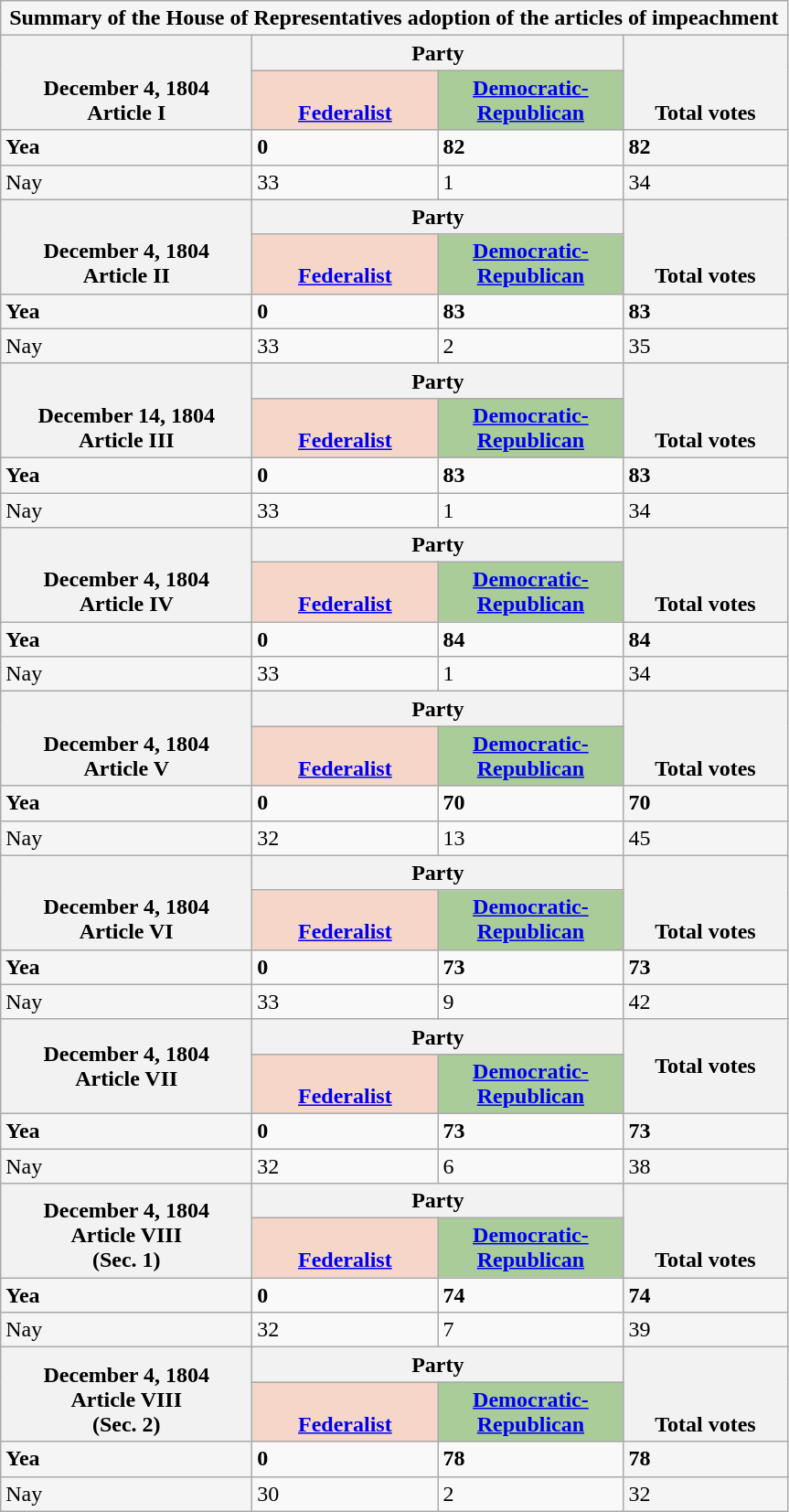<table class="wikitable mw-collapsible mw-collapsed">
<tr>
<th colspan=4 style="background:#f5f5f5">Summary of the House of Representatives adoption of the articles of impeachment</th>
</tr>
<tr style="vertical-align:bottom;">
<th rowspan=2>December 4, 1804<br>Article I</th>
<th colspan=2>Party</th>
<th rowspan=2>Total votes</th>
</tr>
<tr style="vertical-align:bottom;">
<th style="background-color:#F6D6C9;"><a href='#'>Federalist</a></th>
<th style="background-color:#AACC99;"><a href='#'>Democratic-Republican</a></th>
</tr>
<tr>
<td style="width: 11em; background:#F5F5F5"><strong>Yea</strong></td>
<td style="width: 8em;"><strong>0</strong></td>
<td style="width: 8em;"><strong>82</strong></td>
<td style="width: 7em; background:#F5F5F5"><strong>82</strong></td>
</tr>
<tr>
<td style="background:#F5F5F5">Nay</td>
<td>33</td>
<td>1</td>
<td style="background:#F5F5F5">34</td>
</tr>
<tr style="vertical-align:bottom;">
<th rowspan=2>December 4, 1804<br>Article II</th>
<th colspan=2>Party</th>
<th rowspan=2>Total votes</th>
</tr>
<tr style="vertical-align:bottom;">
<th style="background-color:#F6D6C9;"><a href='#'>Federalist</a></th>
<th style="background-color:#AACC99;"><a href='#'>Democratic-Republican</a></th>
</tr>
<tr>
<td style="width: 11em; background:#F5F5F5"><strong>Yea</strong></td>
<td style="width: 8em;"><strong>0</strong></td>
<td style="width: 8em;"><strong>83</strong></td>
<td style="width: 7em; background:#F5F5F5"><strong>83</strong></td>
</tr>
<tr>
<td style="background:#F5F5F5">Nay</td>
<td>33</td>
<td>2</td>
<td style="background:#F5F5F5">35</td>
</tr>
<tr style="vertical-align:bottom;">
<th rowspan=2>December 14, 1804<br>Article III</th>
<th colspan=2>Party</th>
<th rowspan=2>Total votes</th>
</tr>
<tr style="vertical-align:bottom;">
<th style="background-color:#F6D6C9;"><a href='#'>Federalist</a></th>
<th style="background-color:#AACC99;"><a href='#'>Democratic-Republican</a></th>
</tr>
<tr>
<td style="width: 11em; background:#F5F5F5"><strong>Yea</strong></td>
<td style="width: 8em;"><strong>0</strong></td>
<td style="width: 8em;"><strong>83</strong></td>
<td style="width: 7em; background:#F5F5F5"><strong>83</strong></td>
</tr>
<tr>
<td style="background:#F5F5F5">Nay</td>
<td>33</td>
<td>1</td>
<td style="background:#F5F5F5">34</td>
</tr>
<tr style="vertical-align:bottom;">
<th rowspan=2>December 4, 1804<br>Article IV</th>
<th colspan=2>Party</th>
<th rowspan=2>Total votes</th>
</tr>
<tr style="vertical-align:bottom;">
<th style="background-color:#F6D6C9;"><a href='#'>Federalist</a></th>
<th style="background-color:#AACC99;"><a href='#'>Democratic-Republican</a></th>
</tr>
<tr>
<td style="width: 11em; background:#F5F5F5"><strong>Yea</strong></td>
<td style="width: 8em;"><strong>0</strong></td>
<td style="width: 8em;"><strong>84</strong></td>
<td style="width: 7em; background:#F5F5F5"><strong>84</strong></td>
</tr>
<tr>
<td style="background:#F5F5F5">Nay</td>
<td>33</td>
<td>1</td>
<td style="background:#F5F5F5">34</td>
</tr>
<tr style="vertical-align:bottom;">
<th rowspan=2>December 4, 1804<br>Article V</th>
<th colspan=2>Party</th>
<th rowspan=2>Total votes</th>
</tr>
<tr style="vertical-align:bottom;">
<th style="background-color:#F6D6C9;"><a href='#'>Federalist</a></th>
<th style="background-color:#AACC99;"><a href='#'>Democratic-Republican</a></th>
</tr>
<tr>
<td style="width: 11em; background:#F5F5F5"><strong>Yea</strong></td>
<td style="width: 8em;"><strong>0</strong></td>
<td style="width: 8em;"><strong>70</strong></td>
<td style="width: 7em; background:#F5F5F5"><strong>70</strong></td>
</tr>
<tr>
<td style="background:#F5F5F5">Nay</td>
<td>32</td>
<td>13</td>
<td style="background:#F5F5F5">45</td>
</tr>
<tr style="vertical-align:bottom;">
<th rowspan=2>December 4, 1804<br>Article VI</th>
<th colspan=2>Party</th>
<th rowspan=2>Total votes</th>
</tr>
<tr style="vertical-align:bottom;">
<th style="background-color:#F6D6C9;"><a href='#'>Federalist</a></th>
<th style="background-color:#AACC99;"><a href='#'>Democratic-Republican</a></th>
</tr>
<tr>
<td style="width: 11em; background:#F5F5F5"><strong>Yea</strong></td>
<td style="width: 8em;"><strong>0</strong></td>
<td style="width: 8em;"><strong>73</strong></td>
<td style="width: 7em; background:#F5F5F5"><strong>73</strong></td>
</tr>
<tr>
<td style="background:#F5F5F5">Nay</td>
<td>33</td>
<td>9</td>
<td style="background:#F5F5F5">42</td>
</tr>
<tr>
<th rowspan=2>December 4, 1804<br>Article VII</th>
<th colspan=2>Party</th>
<th rowspan=2>Total votes</th>
</tr>
<tr style="vertical-align:bottom;">
<th style="background-color:#F6D6C9;"><a href='#'>Federalist</a></th>
<th style="background-color:#AACC99;"><a href='#'>Democratic-Republican</a></th>
</tr>
<tr>
<td style="width: 11em; background:#F5F5F5"><strong>Yea</strong></td>
<td style="width: 8em;"><strong>0</strong></td>
<td style="width: 8em;"><strong>73</strong></td>
<td style="width: 7em; background:#F5F5F5"><strong>73</strong></td>
</tr>
<tr>
<td style="background:#F5F5F5">Nay</td>
<td>32</td>
<td>6</td>
<td style="background:#F5F5F5">38</td>
</tr>
<tr style="vertical-align:bottom;">
<th rowspan=2>December 4, 1804<br>Article VIII<br>(Sec. 1)</th>
<th colspan=2>Party</th>
<th rowspan=2>Total votes</th>
</tr>
<tr style="vertical-align:bottom;">
<th style="background-color:#F6D6C9;"><a href='#'>Federalist</a></th>
<th style="background-color:#AACC99;"><a href='#'>Democratic-Republican</a></th>
</tr>
<tr>
<td style="width: 11em; background:#F5F5F5"><strong>Yea</strong></td>
<td style="width: 8em;"><strong>0</strong></td>
<td style="width: 8em;"><strong>74</strong></td>
<td style="width: 7em; background:#F5F5F5"><strong>74</strong></td>
</tr>
<tr>
<td style="background:#F5F5F5">Nay</td>
<td>32</td>
<td>7</td>
<td style="background:#F5F5F5">39</td>
</tr>
<tr style="vertical-align:bottom;">
<th rowspan=2>December 4, 1804<br>Article VIII<br>(Sec. 2)</th>
<th colspan=2>Party</th>
<th rowspan=2>Total votes</th>
</tr>
<tr style="vertical-align:bottom;">
<th style="background-color:#F6D6C9;"><a href='#'>Federalist</a></th>
<th style="background-color:#AACC99;"><a href='#'>Democratic-Republican</a></th>
</tr>
<tr>
<td style="width: 11em; background:#F5F5F5"><strong>Yea</strong></td>
<td style="width: 8em;"><strong>0</strong></td>
<td style="width: 8em;"><strong>78</strong></td>
<td style="width: 7em; background:#F5F5F5"><strong>78</strong></td>
</tr>
<tr>
<td style="background:#F5F5F5">Nay</td>
<td>30</td>
<td>2</td>
<td style="background:#F5F5F5">32</td>
</tr>
</table>
